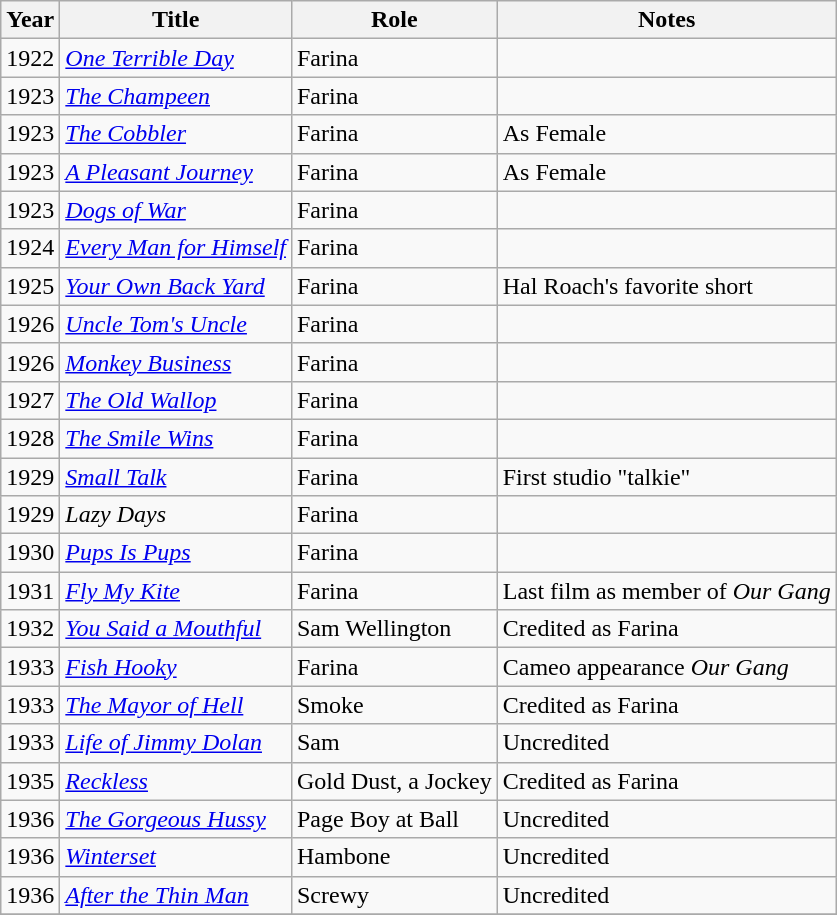<table class="wikitable sortable">
<tr>
<th>Year</th>
<th>Title</th>
<th>Role</th>
<th class="unsortable">Notes</th>
</tr>
<tr>
<td>1922</td>
<td><em><a href='#'>One Terrible Day</a></em></td>
<td>Farina</td>
<td></td>
</tr>
<tr>
<td>1923</td>
<td><em><a href='#'>The Champeen</a></em></td>
<td>Farina</td>
<td></td>
</tr>
<tr>
<td>1923</td>
<td><em><a href='#'>The Cobbler</a></em></td>
<td>Farina</td>
<td>As Female</td>
</tr>
<tr>
<td>1923</td>
<td><em><a href='#'>A Pleasant Journey</a></em></td>
<td>Farina</td>
<td>As Female</td>
</tr>
<tr>
<td>1923</td>
<td><em><a href='#'>Dogs of War</a></em></td>
<td>Farina</td>
<td></td>
</tr>
<tr>
<td>1924</td>
<td><em><a href='#'>Every Man for Himself</a></em></td>
<td>Farina</td>
<td></td>
</tr>
<tr>
<td>1925</td>
<td><em><a href='#'>Your Own Back Yard</a></em></td>
<td>Farina</td>
<td>Hal Roach's favorite short</td>
</tr>
<tr>
<td>1926</td>
<td><em><a href='#'>Uncle Tom's Uncle</a></em></td>
<td>Farina</td>
<td></td>
</tr>
<tr>
<td>1926</td>
<td><em><a href='#'>Monkey Business</a></em></td>
<td>Farina</td>
<td></td>
</tr>
<tr>
<td>1927</td>
<td><em><a href='#'>The Old Wallop</a></em></td>
<td>Farina</td>
<td></td>
</tr>
<tr>
<td>1928</td>
<td><em><a href='#'>The Smile Wins</a></em></td>
<td>Farina</td>
<td></td>
</tr>
<tr>
<td>1929</td>
<td><em><a href='#'>Small Talk</a></em></td>
<td>Farina</td>
<td>First studio "talkie"</td>
</tr>
<tr>
<td>1929</td>
<td><em>Lazy Days </em></td>
<td>Farina</td>
<td></td>
</tr>
<tr>
<td>1930</td>
<td><em><a href='#'>Pups Is Pups</a></em></td>
<td>Farina</td>
<td></td>
</tr>
<tr>
<td>1931</td>
<td><em><a href='#'>Fly My Kite</a></em></td>
<td>Farina</td>
<td>Last film as member of <em>Our Gang</em></td>
</tr>
<tr>
<td>1932</td>
<td><em><a href='#'>You Said a Mouthful</a></em></td>
<td>Sam Wellington</td>
<td>Credited as Farina</td>
</tr>
<tr>
<td>1933</td>
<td><em><a href='#'>Fish Hooky</a></em></td>
<td>Farina</td>
<td>Cameo appearance <em>Our Gang</em></td>
</tr>
<tr>
<td>1933</td>
<td><em><a href='#'>The Mayor of Hell</a></em></td>
<td>Smoke</td>
<td>Credited as Farina</td>
</tr>
<tr>
<td>1933</td>
<td><em><a href='#'>Life of Jimmy Dolan</a></em></td>
<td>Sam</td>
<td>Uncredited</td>
</tr>
<tr>
<td>1935</td>
<td><em><a href='#'>Reckless</a></em></td>
<td>Gold Dust, a Jockey</td>
<td>Credited as Farina</td>
</tr>
<tr>
<td>1936</td>
<td><em><a href='#'>The Gorgeous Hussy</a></em></td>
<td>Page Boy at Ball</td>
<td>Uncredited</td>
</tr>
<tr>
<td>1936</td>
<td><em><a href='#'>Winterset</a></em></td>
<td>Hambone</td>
<td>Uncredited</td>
</tr>
<tr>
<td>1936</td>
<td><em><a href='#'>After the Thin Man</a></em></td>
<td>Screwy</td>
<td>Uncredited</td>
</tr>
<tr>
</tr>
</table>
